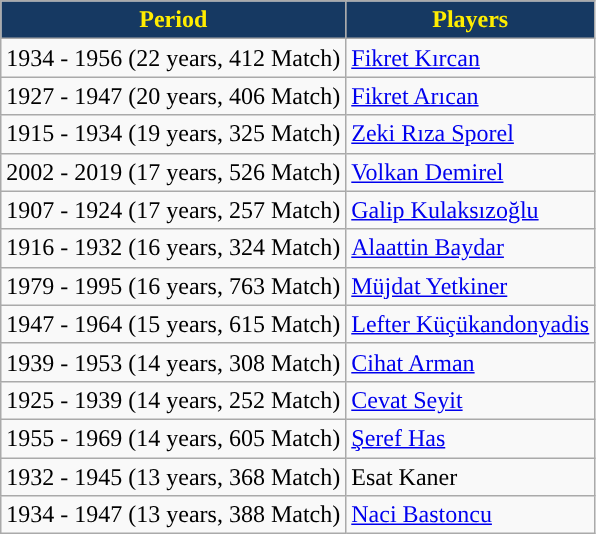<table class="wikitable" style="text-align:left">
<tr>
<th style="color:#FFED00; background:#163962; ">Period</th>
<th style="color:#FFED00; background:#163962; ">Players</th>
</tr>
<tr>
<td>1934 - 1956 (22 years, 412 Match)</td>
<td><a href='#'>Fikret Kırcan</a></td>
</tr>
<tr>
<td>1927 - 1947 (20 years, 406 Match)</td>
<td><a href='#'>Fikret Arıcan</a></td>
</tr>
<tr>
<td>1915 - 1934 (19 years, 325 Match)</td>
<td><a href='#'>Zeki Rıza Sporel</a></td>
</tr>
<tr>
<td>2002 - 2019 (17 years, 526 Match)</td>
<td><a href='#'>Volkan Demirel</a></td>
</tr>
<tr>
<td>1907 - 1924 (17 years, 257 Match)</td>
<td><a href='#'>Galip Kulaksızoğlu</a></td>
</tr>
<tr>
<td>1916 - 1932 (16 years, 324 Match)</td>
<td><a href='#'>Alaattin Baydar</a></td>
</tr>
<tr>
<td>1979 - 1995 (16 years, 763 Match)</td>
<td><a href='#'>Müjdat Yetkiner</a></td>
</tr>
<tr>
<td>1947 - 1964 (15 years, 615 Match)</td>
<td><a href='#'>Lefter Küçükandonyadis</a></td>
</tr>
<tr>
<td>1939 - 1953 (14 years, 308 Match)</td>
<td><a href='#'>Cihat Arman</a></td>
</tr>
<tr>
<td>1925 - 1939 (14 years, 252 Match)</td>
<td><a href='#'>Cevat Seyit</a></td>
</tr>
<tr>
<td>1955 - 1969 (14 years, 605 Match)</td>
<td><a href='#'>Şeref Has</a></td>
</tr>
<tr>
<td>1932 - 1945 (13 years, 368 Match)</td>
<td>Esat Kaner</td>
</tr>
<tr>
<td>1934 - 1947 (13 years, 388 Match)</td>
<td><a href='#'>Naci Bastoncu</a></td>
</tr>
</table>
